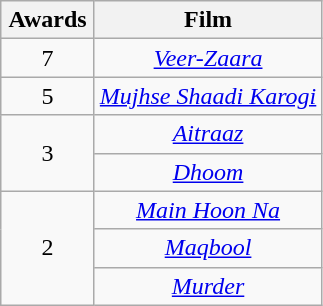<table class="wikitable plainrowheaders" style="text-align:center;">
<tr>
<th scope="col" style="width:55px;">Awards</th>
<th scope="col" style="text-align:center;">Film</th>
</tr>
<tr>
<td scope="row" style="text-align:center">7</td>
<td><em><a href='#'>Veer-Zaara</a></em></td>
</tr>
<tr>
<td>5</td>
<td><em><a href='#'>Mujhse Shaadi Karogi</a></em></td>
</tr>
<tr>
<td rowspan="2">3</td>
<td><em><a href='#'>Aitraaz</a></em></td>
</tr>
<tr>
<td><em><a href='#'>Dhoom</a></em></td>
</tr>
<tr>
<td rowspan="3">2</td>
<td><em><a href='#'>Main Hoon Na</a></em></td>
</tr>
<tr>
<td><em><a href='#'>Maqbool</a></em></td>
</tr>
<tr>
<td><a href='#'><em>Murder</em></a></td>
</tr>
</table>
